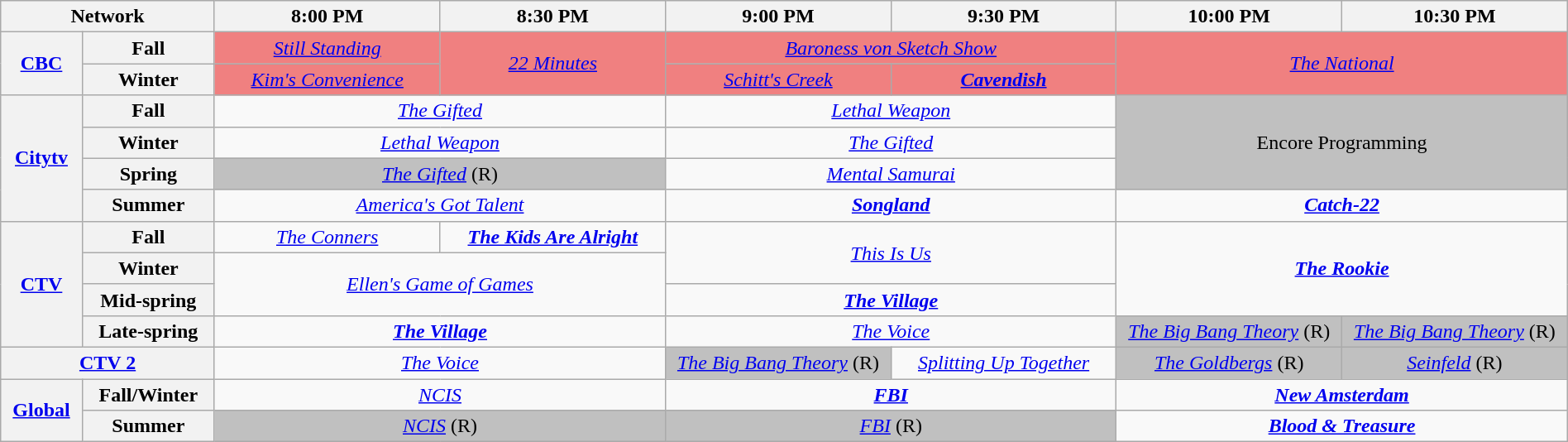<table class="wikitable" style="width:100%;margin-right:0;text-align:center">
<tr>
<th colspan="2" style="width:10%;">Network</th>
<th style="width:11.5%;">8:00 PM</th>
<th style="width:11.5%;">8:30 PM</th>
<th style="width:11.5%;">9:00 PM</th>
<th style="width:11.5%;">9:30 PM</th>
<th style="width:11.5%;">10:00 PM</th>
<th style="width:11.5%;">10:30 PM</th>
</tr>
<tr>
<th rowspan="2"><a href='#'>CBC</a></th>
<th>Fall</th>
<td style="background:#f08080;"><em><a href='#'>Still Standing</a></em></td>
<td rowspan="2" style="background:#f08080;"><em><a href='#'>22 Minutes</a></em></td>
<td colspan="2" style="background:#f08080;"><em><a href='#'>Baroness von Sketch Show</a></em></td>
<td rowspan="2" colspan="2" style="background:#f08080;"><em><a href='#'>The National</a></em></td>
</tr>
<tr>
<th>Winter</th>
<td style="background:#f08080;"><em><a href='#'>Kim's Convenience</a></em></td>
<td style="background:#f08080;"><em><a href='#'>Schitt's Creek</a></em></td>
<td style="background:#f08080;"><strong><em><a href='#'>Cavendish</a></em></strong></td>
</tr>
<tr>
<th rowspan=4><a href='#'>Citytv</a></th>
<th>Fall</th>
<td colspan=2><em><a href='#'>The Gifted</a></em></td>
<td colspan=2><em><a href='#'>Lethal Weapon</a></em></td>
<td colspan=2 rowspan=3 style=background:silver>Encore Programming</td>
</tr>
<tr>
<th>Winter</th>
<td colspan=2><em><a href='#'>Lethal Weapon</a></em></td>
<td colspan=2><em><a href='#'>The Gifted</a></em></td>
</tr>
<tr>
<th>Spring</th>
<td colspan=2 style=background:silver><em><a href='#'>The Gifted</a></em> (R)</td>
<td colspan=2><em><a href='#'>Mental Samurai</a></em></td>
</tr>
<tr>
<th>Summer</th>
<td colspan=2><em><a href='#'>America's Got Talent</a></em></td>
<td colspan=2><strong><em><a href='#'>Songland</a></em></strong></td>
<td colspan=2><strong><em><a href='#'>Catch-22</a></em></strong></td>
</tr>
<tr>
<th rowspan=4><a href='#'>CTV</a></th>
<th>Fall</th>
<td><em><a href='#'>The Conners</a></em></td>
<td><strong><em><a href='#'>The Kids Are Alright</a></em></strong></td>
<td rowspan="2" colspan="2"><em><a href='#'>This Is Us</a></em></td>
<td rowspan="3" colspan="2"><strong><em><a href='#'>The Rookie</a></em></strong></td>
</tr>
<tr>
<th>Winter</th>
<td rowspan="2" colspan="2"><em><a href='#'>Ellen's Game of Games</a></em></td>
</tr>
<tr>
<th>Mid-spring</th>
<td colspan="2"><strong><em><a href='#'>The Village</a></em></strong></td>
</tr>
<tr>
<th>Late-spring</th>
<td colspan="2"><strong><em><a href='#'>The Village</a></em></strong></td>
<td colspan="2"><em><a href='#'>The Voice</a></em></td>
<td style="background:silver;"><em><a href='#'>The Big Bang Theory</a></em> (R)</td>
<td style="background:silver;"><em><a href='#'>The Big Bang Theory</a></em> (R)</td>
</tr>
<tr>
<th colspan="2"><a href='#'>CTV 2</a></th>
<td colspan="2"><em><a href='#'>The Voice</a></em></td>
<td style="background:silver;"><em><a href='#'>The Big Bang Theory</a></em> (R)</td>
<td><em><a href='#'>Splitting Up Together</a></em></td>
<td style=background:silver><em><a href='#'>The Goldbergs</a></em> (R)</td>
<td style=background:silver><em><a href='#'>Seinfeld</a></em> (R)</td>
</tr>
<tr>
<th rowspan=2><a href='#'>Global</a></th>
<th>Fall/Winter</th>
<td colspan=2><em><a href='#'>NCIS</a></em></td>
<td colspan=2><strong><em><a href='#'>FBI</a></em></strong></td>
<td colspan=2><strong><em><a href='#'>New Amsterdam</a></em></strong></td>
</tr>
<tr>
<th>Summer</th>
<td colspan=2 style=background:silver><em><a href='#'>NCIS</a></em> (R)</td>
<td colspan=2 style=background:silver><em><a href='#'>FBI</a></em> (R)</td>
<td colspan=2><strong><em><a href='#'>Blood & Treasure</a></em></strong></td>
</tr>
</table>
